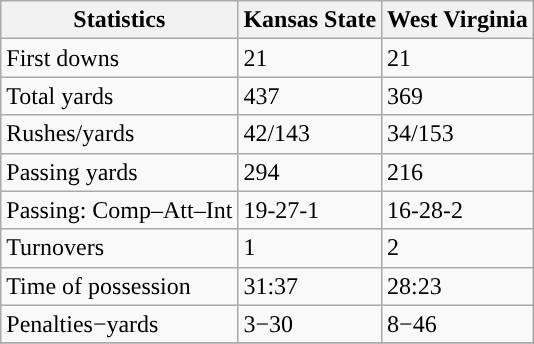<table class="wikitable" style="float: left;">
<tr>
<th>Statistics</th>
<th>Kansas State</th>
<th>West Virginia</th>
</tr>
<tr>
<td>First downs</td>
<td>21</td>
<td>21</td>
</tr>
<tr>
<td>Total yards</td>
<td>437</td>
<td>369</td>
</tr>
<tr>
<td>Rushes/yards</td>
<td>42/143</td>
<td>34/153</td>
</tr>
<tr>
<td>Passing yards</td>
<td>294</td>
<td>216</td>
</tr>
<tr>
<td>Passing: Comp–Att–Int</td>
<td>19-27-1</td>
<td>16-28-2</td>
</tr>
<tr>
<td>Turnovers</td>
<td>1</td>
<td>2</td>
</tr>
<tr>
<td>Time of possession</td>
<td>31:37</td>
<td>28:23</td>
</tr>
<tr>
<td>Penalties−yards</td>
<td>3−30</td>
<td>8−46</td>
</tr>
<tr>
</tr>
</table>
